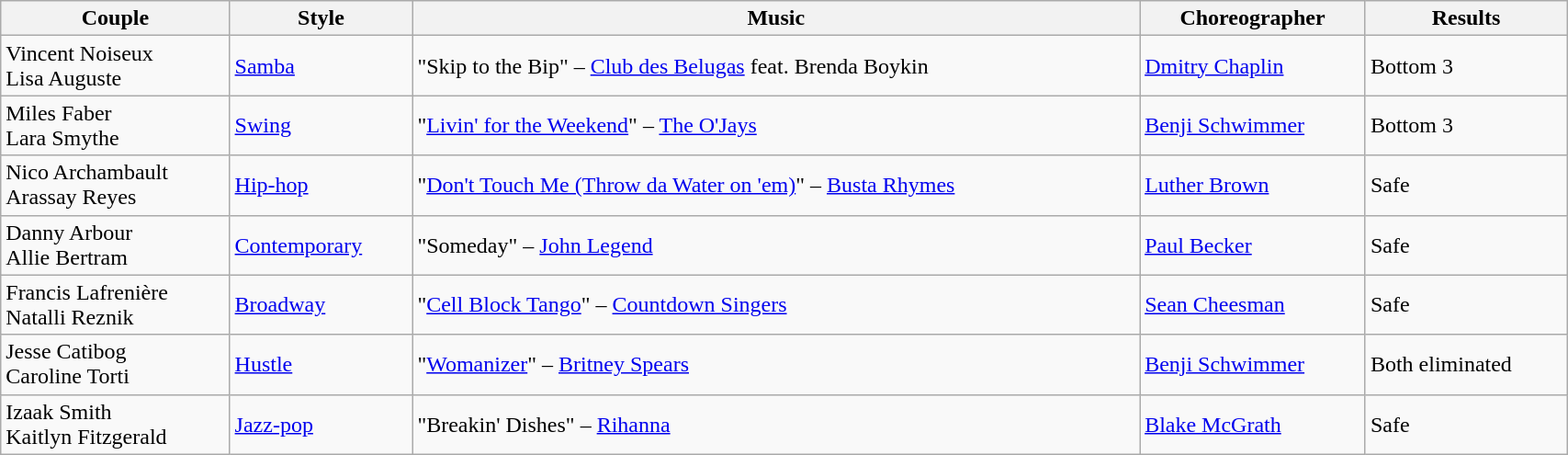<table class="wikitable" width="90%">
<tr>
<th>Couple</th>
<th>Style</th>
<th>Music</th>
<th>Choreographer</th>
<th>Results</th>
</tr>
<tr>
<td>Vincent Noiseux <br> Lisa Auguste</td>
<td><a href='#'>Samba</a></td>
<td>"Skip to the Bip" – <a href='#'>Club des Belugas</a> feat. Brenda Boykin</td>
<td><a href='#'>Dmitry Chaplin</a></td>
<td>Bottom 3</td>
</tr>
<tr>
<td>Miles Faber <br> Lara Smythe</td>
<td><a href='#'>Swing</a></td>
<td>"<a href='#'>Livin' for the Weekend</a>" – <a href='#'>The O'Jays</a></td>
<td><a href='#'>Benji Schwimmer</a></td>
<td>Bottom 3</td>
</tr>
<tr>
<td>Nico Archambault <br> Arassay Reyes</td>
<td><a href='#'>Hip-hop</a></td>
<td>"<a href='#'>Don't Touch Me (Throw da Water on 'em)</a>" – <a href='#'>Busta Rhymes</a></td>
<td><a href='#'>Luther Brown</a></td>
<td>Safe</td>
</tr>
<tr>
<td>Danny Arbour <br> Allie Bertram</td>
<td><a href='#'>Contemporary</a></td>
<td>"Someday" – <a href='#'>John Legend</a></td>
<td><a href='#'>Paul Becker</a></td>
<td>Safe</td>
</tr>
<tr>
<td>Francis Lafrenière <br> Natalli Reznik</td>
<td><a href='#'>Broadway</a></td>
<td>"<a href='#'>Cell Block Tango</a>" – <a href='#'>Countdown Singers</a></td>
<td><a href='#'>Sean Cheesman</a></td>
<td>Safe</td>
</tr>
<tr>
<td>Jesse Catibog <br> Caroline Torti</td>
<td><a href='#'>Hustle</a></td>
<td>"<a href='#'>Womanizer</a>" – <a href='#'>Britney Spears</a></td>
<td><a href='#'>Benji Schwimmer</a></td>
<td>Both eliminated</td>
</tr>
<tr>
<td>Izaak Smith <br> Kaitlyn Fitzgerald</td>
<td><a href='#'>Jazz-pop</a></td>
<td>"Breakin' Dishes" – <a href='#'>Rihanna</a></td>
<td><a href='#'>Blake McGrath</a></td>
<td>Safe</td>
</tr>
</table>
